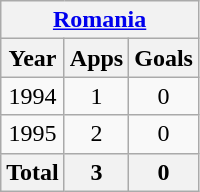<table class="wikitable" style="text-align:center">
<tr>
<th colspan=3><a href='#'>Romania</a></th>
</tr>
<tr>
<th>Year</th>
<th>Apps</th>
<th>Goals</th>
</tr>
<tr>
<td>1994</td>
<td>1</td>
<td>0</td>
</tr>
<tr>
<td>1995</td>
<td>2</td>
<td>0</td>
</tr>
<tr>
<th>Total</th>
<th>3</th>
<th>0</th>
</tr>
</table>
